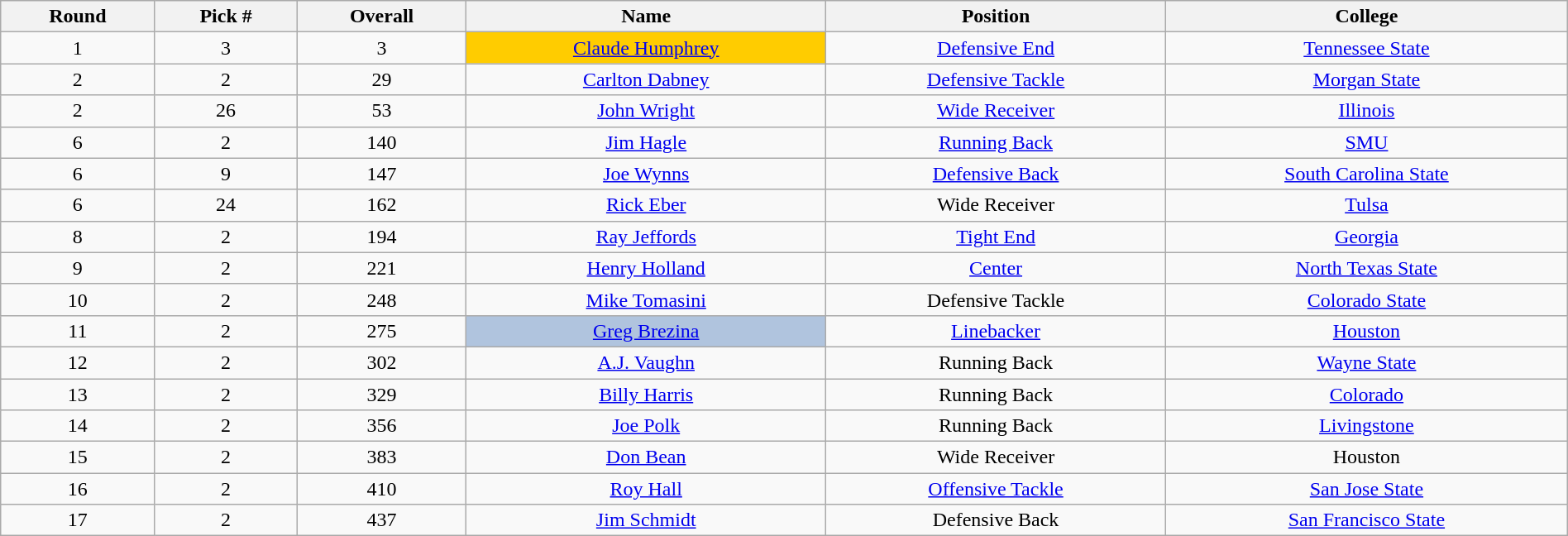<table class="wikitable sortable sortable" style="width: 100%; text-align:center">
<tr>
<th>Round</th>
<th>Pick #</th>
<th>Overall</th>
<th>Name</th>
<th>Position</th>
<th>College</th>
</tr>
<tr>
<td>1</td>
<td>3</td>
<td>3</td>
<td bgcolor=#FFCC00><a href='#'>Claude Humphrey</a></td>
<td><a href='#'>Defensive End</a></td>
<td><a href='#'>Tennessee State</a></td>
</tr>
<tr>
<td>2</td>
<td>2</td>
<td>29</td>
<td><a href='#'>Carlton Dabney</a></td>
<td><a href='#'>Defensive Tackle</a></td>
<td><a href='#'>Morgan State</a></td>
</tr>
<tr>
<td>2</td>
<td>26</td>
<td>53</td>
<td><a href='#'>John Wright</a></td>
<td><a href='#'>Wide Receiver</a></td>
<td><a href='#'>Illinois</a></td>
</tr>
<tr>
<td>6</td>
<td>2</td>
<td>140</td>
<td><a href='#'>Jim Hagle</a></td>
<td><a href='#'>Running Back</a></td>
<td><a href='#'>SMU</a></td>
</tr>
<tr>
<td>6</td>
<td>9</td>
<td>147</td>
<td><a href='#'>Joe Wynns</a></td>
<td><a href='#'>Defensive Back</a></td>
<td><a href='#'>South Carolina State</a></td>
</tr>
<tr>
<td>6</td>
<td>24</td>
<td>162</td>
<td><a href='#'>Rick Eber</a></td>
<td>Wide Receiver</td>
<td><a href='#'>Tulsa</a></td>
</tr>
<tr>
<td>8</td>
<td>2</td>
<td>194</td>
<td><a href='#'>Ray Jeffords</a></td>
<td><a href='#'>Tight End</a></td>
<td><a href='#'>Georgia</a></td>
</tr>
<tr>
<td>9</td>
<td>2</td>
<td>221</td>
<td><a href='#'>Henry Holland</a></td>
<td><a href='#'>Center</a></td>
<td><a href='#'>North Texas State</a></td>
</tr>
<tr>
<td>10</td>
<td>2</td>
<td>248</td>
<td><a href='#'>Mike Tomasini</a></td>
<td>Defensive Tackle</td>
<td><a href='#'>Colorado State</a></td>
</tr>
<tr>
<td>11</td>
<td>2</td>
<td>275</td>
<td bgcolor=lightsteelblue><a href='#'>Greg Brezina</a></td>
<td><a href='#'>Linebacker</a></td>
<td><a href='#'>Houston</a></td>
</tr>
<tr>
<td>12</td>
<td>2</td>
<td>302</td>
<td><a href='#'>A.J. Vaughn</a></td>
<td>Running Back</td>
<td><a href='#'>Wayne State</a></td>
</tr>
<tr>
<td>13</td>
<td>2</td>
<td>329</td>
<td><a href='#'>Billy Harris</a></td>
<td>Running Back</td>
<td><a href='#'>Colorado</a></td>
</tr>
<tr>
<td>14</td>
<td>2</td>
<td>356</td>
<td><a href='#'>Joe Polk</a></td>
<td>Running Back</td>
<td><a href='#'>Livingstone</a></td>
</tr>
<tr>
<td>15</td>
<td>2</td>
<td>383</td>
<td><a href='#'>Don Bean</a></td>
<td>Wide Receiver</td>
<td>Houston</td>
</tr>
<tr>
<td>16</td>
<td>2</td>
<td>410</td>
<td><a href='#'>Roy Hall</a></td>
<td><a href='#'>Offensive Tackle</a></td>
<td><a href='#'>San Jose State</a></td>
</tr>
<tr>
<td>17</td>
<td>2</td>
<td>437</td>
<td><a href='#'>Jim Schmidt</a></td>
<td>Defensive Back</td>
<td><a href='#'>San Francisco State</a></td>
</tr>
</table>
